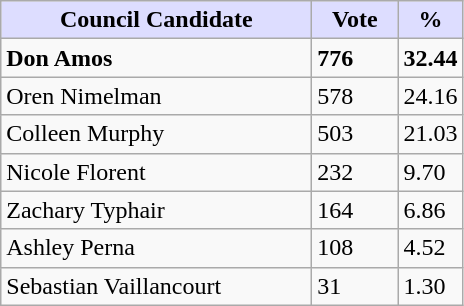<table class="wikitable sortable">
<tr>
<th style="background:#ddf; width:200px;">Council Candidate</th>
<th style="background:#ddf; width:50px;">Vote</th>
<th style="background:#ddf; width:30px;">%</th>
</tr>
<tr>
<td><strong>Don Amos</strong></td>
<td><strong>776</strong></td>
<td><strong>32.44</strong></td>
</tr>
<tr>
<td>Oren Nimelman</td>
<td>578</td>
<td>24.16</td>
</tr>
<tr>
<td>Colleen Murphy</td>
<td>503</td>
<td>21.03</td>
</tr>
<tr>
<td>Nicole Florent</td>
<td>232</td>
<td>9.70</td>
</tr>
<tr>
<td>Zachary Typhair</td>
<td>164</td>
<td>6.86</td>
</tr>
<tr>
<td>Ashley Perna</td>
<td>108</td>
<td>4.52</td>
</tr>
<tr>
<td>Sebastian Vaillancourt</td>
<td>31</td>
<td>1.30</td>
</tr>
</table>
